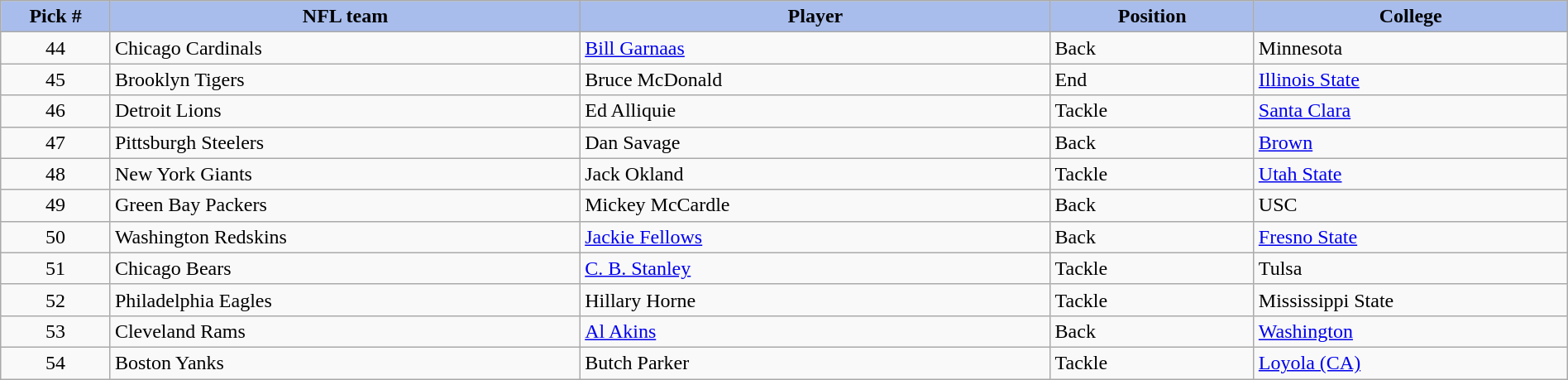<table class="wikitable sortable sortable" style="width: 100%">
<tr>
<th style="background:#A8BDEC;" width=7%>Pick #</th>
<th width=30% style="background:#A8BDEC;">NFL team</th>
<th width=30% style="background:#A8BDEC;">Player</th>
<th width=13% style="background:#A8BDEC;">Position</th>
<th style="background:#A8BDEC;">College</th>
</tr>
<tr>
<td align=center>44</td>
<td>Chicago Cardinals</td>
<td><a href='#'>Bill Garnaas</a></td>
<td>Back</td>
<td>Minnesota</td>
</tr>
<tr>
<td align=center>45</td>
<td>Brooklyn Tigers</td>
<td>Bruce McDonald</td>
<td>End</td>
<td><a href='#'>Illinois State</a></td>
</tr>
<tr>
<td align=center>46</td>
<td>Detroit Lions</td>
<td>Ed Alliquie</td>
<td>Tackle</td>
<td><a href='#'>Santa Clara</a></td>
</tr>
<tr>
<td align=center>47</td>
<td>Pittsburgh Steelers</td>
<td>Dan Savage</td>
<td>Back</td>
<td><a href='#'>Brown</a></td>
</tr>
<tr>
<td align=center>48</td>
<td>New York Giants</td>
<td>Jack Okland</td>
<td>Tackle</td>
<td><a href='#'>Utah State</a></td>
</tr>
<tr>
<td align=center>49</td>
<td>Green Bay Packers</td>
<td>Mickey McCardle</td>
<td>Back</td>
<td>USC</td>
</tr>
<tr>
<td align=center>50</td>
<td>Washington Redskins</td>
<td><a href='#'>Jackie Fellows</a></td>
<td>Back</td>
<td><a href='#'>Fresno State</a></td>
</tr>
<tr>
<td align=center>51</td>
<td>Chicago Bears</td>
<td><a href='#'>C. B. Stanley</a></td>
<td>Tackle</td>
<td>Tulsa</td>
</tr>
<tr>
<td align=center>52</td>
<td>Philadelphia Eagles</td>
<td>Hillary Horne</td>
<td>Tackle</td>
<td>Mississippi State</td>
</tr>
<tr>
<td align=center>53</td>
<td>Cleveland Rams</td>
<td><a href='#'>Al Akins</a></td>
<td>Back</td>
<td><a href='#'>Washington</a></td>
</tr>
<tr>
<td align=center>54</td>
<td>Boston Yanks</td>
<td>Butch Parker</td>
<td>Tackle</td>
<td><a href='#'>Loyola (CA)</a></td>
</tr>
</table>
